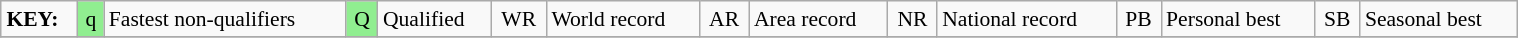<table class="wikitable" style="margin:0.5em auto; font-size:90%;position:relative;" width=80%>
<tr>
<td><strong>KEY:</strong></td>
<td bgcolor=lightgreen align=center>q</td>
<td>Fastest non-qualifiers</td>
<td bgcolor=lightgreen align=center>Q</td>
<td>Qualified</td>
<td align=center>WR</td>
<td>World record</td>
<td align=center>AR</td>
<td>Area record</td>
<td align=center>NR</td>
<td>National record</td>
<td align=center>PB</td>
<td>Personal best</td>
<td align=center>SB</td>
<td>Seasonal best</td>
</tr>
<tr>
</tr>
</table>
